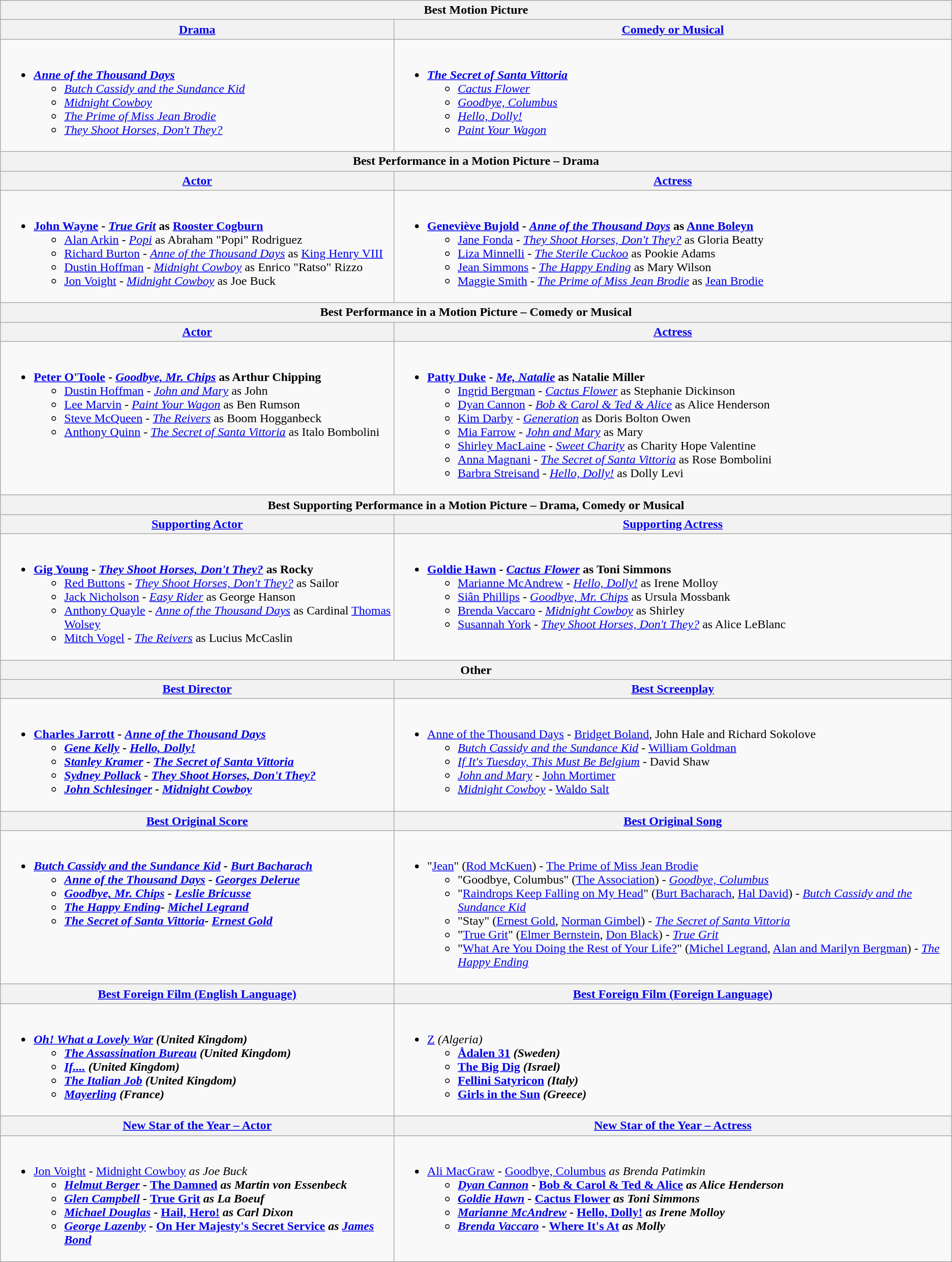<table class="wikitable" style="width=100%">
<tr>
<th colspan="2">Best Motion Picture</th>
</tr>
<tr>
<th style="width=50%"><a href='#'>Drama</a></th>
<th style="width=50%"><a href='#'>Comedy or Musical</a></th>
</tr>
<tr>
<td valign="top"><br><ul><li><strong><em><a href='#'>Anne of the Thousand Days</a></em></strong><ul><li><em><a href='#'>Butch Cassidy and the Sundance Kid</a></em></li><li><em><a href='#'>Midnight Cowboy</a></em></li><li><em><a href='#'>The Prime of Miss Jean Brodie</a></em></li><li><em><a href='#'>They Shoot Horses, Don't They?</a></em></li></ul></li></ul></td>
<td valign="top"><br><ul><li><strong><em><a href='#'>The Secret of Santa Vittoria</a></em></strong><ul><li><em><a href='#'>Cactus Flower</a></em></li><li><em><a href='#'>Goodbye, Columbus</a></em></li><li><em><a href='#'>Hello, Dolly!</a></em></li><li><em><a href='#'>Paint Your Wagon</a></em></li></ul></li></ul></td>
</tr>
<tr>
<th colspan="2">Best Performance in a Motion Picture – Drama</th>
</tr>
<tr>
<th><a href='#'>Actor</a></th>
<th><a href='#'>Actress</a></th>
</tr>
<tr>
<td valign="top"><br><ul><li><strong><a href='#'>John Wayne</a> - <em><a href='#'>True Grit</a></em> as <a href='#'>Rooster Cogburn</a></strong><ul><li><a href='#'>Alan Arkin</a> - <em><a href='#'>Popi</a></em> as Abraham "Popi" Rodriguez</li><li><a href='#'>Richard Burton</a> - <em><a href='#'>Anne of the Thousand Days</a></em> as <a href='#'>King Henry VIII</a></li><li><a href='#'>Dustin Hoffman</a> - <em><a href='#'>Midnight Cowboy</a></em> as Enrico "Ratso" Rizzo</li><li><a href='#'>Jon Voight</a> - <em><a href='#'>Midnight Cowboy</a></em> as Joe Buck</li></ul></li></ul></td>
<td valign="top"><br><ul><li><strong><a href='#'>Geneviève Bujold</a> - <em><a href='#'>Anne of the Thousand Days</a></em> as <a href='#'>Anne Boleyn</a></strong><ul><li><a href='#'>Jane Fonda</a> - <em><a href='#'>They Shoot Horses, Don't They?</a></em> as Gloria Beatty</li><li><a href='#'>Liza Minnelli</a> - <em><a href='#'>The Sterile Cuckoo</a></em> as Pookie Adams</li><li><a href='#'>Jean Simmons</a> - <em><a href='#'>The Happy Ending</a></em> as Mary Wilson</li><li><a href='#'>Maggie Smith</a> - <em><a href='#'>The Prime of Miss Jean Brodie</a></em> as <a href='#'>Jean Brodie</a></li></ul></li></ul></td>
</tr>
<tr>
<th colspan="2">Best Performance in a Motion Picture – Comedy or Musical</th>
</tr>
<tr>
<th><a href='#'>Actor</a></th>
<th><a href='#'>Actress</a></th>
</tr>
<tr>
<td valign="top"><br><ul><li><strong> <a href='#'>Peter O'Toole</a> - <em><a href='#'>Goodbye, Mr. Chips</a></em> as Arthur Chipping</strong><ul><li><a href='#'>Dustin Hoffman</a> - <em><a href='#'>John and Mary</a></em> as John</li><li><a href='#'>Lee Marvin</a> - <em><a href='#'>Paint Your Wagon</a></em> as Ben Rumson</li><li><a href='#'>Steve McQueen</a> - <em><a href='#'>The Reivers</a></em> as Boom Hogganbeck</li><li><a href='#'>Anthony Quinn</a> - <em><a href='#'>The Secret of Santa Vittoria</a></em> as Italo Bombolini</li></ul></li></ul></td>
<td valign="top"><br><ul><li><strong><a href='#'>Patty Duke</a> - <em><a href='#'>Me, Natalie</a></em> as Natalie Miller</strong><ul><li><a href='#'>Ingrid Bergman</a> - <em><a href='#'>Cactus Flower</a></em> as Stephanie Dickinson</li><li><a href='#'>Dyan Cannon</a> - <em><a href='#'>Bob & Carol & Ted & Alice</a></em> as Alice Henderson</li><li><a href='#'>Kim Darby</a> - <em><a href='#'>Generation</a></em> as Doris Bolton Owen</li><li><a href='#'>Mia Farrow</a> - <em><a href='#'>John and Mary</a></em> as Mary</li><li><a href='#'>Shirley MacLaine</a> - <em><a href='#'>Sweet Charity</a></em> as Charity Hope Valentine</li><li><a href='#'>Anna Magnani</a> - <em><a href='#'>The Secret of Santa Vittoria</a></em> as Rose Bombolini</li><li><a href='#'>Barbra Streisand</a> - <em><a href='#'>Hello, Dolly!</a></em> as Dolly Levi</li></ul></li></ul></td>
</tr>
<tr>
<th colspan="2">Best Supporting Performance in a Motion Picture – Drama, Comedy or Musical</th>
</tr>
<tr>
<th><a href='#'>Supporting Actor</a></th>
<th><a href='#'>Supporting Actress</a></th>
</tr>
<tr>
<td valign="top"><br><ul><li><strong><a href='#'>Gig Young</a> - <em><a href='#'>They Shoot Horses, Don't They?</a></em> as Rocky</strong><ul><li><a href='#'>Red Buttons</a> - <em><a href='#'>They Shoot Horses, Don't They?</a></em> as Sailor</li><li><a href='#'>Jack Nicholson</a> - <em><a href='#'>Easy Rider</a></em> as George Hanson</li><li><a href='#'>Anthony Quayle</a> - <em><a href='#'>Anne of the Thousand Days</a></em> as Cardinal <a href='#'>Thomas Wolsey</a></li><li><a href='#'>Mitch Vogel</a> - <em><a href='#'>The Reivers</a></em> as Lucius McCaslin</li></ul></li></ul></td>
<td valign="top"><br><ul><li><strong> <a href='#'>Goldie Hawn</a> - <em><a href='#'>Cactus Flower</a></em> as Toni Simmons</strong><ul><li><a href='#'>Marianne McAndrew</a> - <em><a href='#'>Hello, Dolly!</a></em> as Irene Molloy</li><li><a href='#'>Siân Phillips</a> - <em><a href='#'>Goodbye, Mr. Chips</a></em> as Ursula Mossbank</li><li><a href='#'>Brenda Vaccaro</a> - <em><a href='#'>Midnight Cowboy</a></em> as Shirley</li><li><a href='#'>Susannah York</a> - <em><a href='#'>They Shoot Horses, Don't They?</a></em> as Alice LeBlanc</li></ul></li></ul></td>
</tr>
<tr>
<th colspan=2>Other</th>
</tr>
<tr>
<th><a href='#'>Best Director</a></th>
<th><a href='#'>Best Screenplay</a></th>
</tr>
<tr>
<td valign="top"><br><ul><li><strong><a href='#'>Charles Jarrott</a> - <em><a href='#'>Anne of the Thousand Days</a><strong><em><ul><li><a href='#'>Gene Kelly</a> - </em><a href='#'>Hello, Dolly!</a><em></li><li><a href='#'>Stanley Kramer</a> - </em><a href='#'>The Secret of Santa Vittoria</a><em></li><li><a href='#'>Sydney Pollack</a> - </em><a href='#'>They Shoot Horses, Don't They?</a><em></li><li><a href='#'>John Schlesinger</a> - </em><a href='#'>Midnight Cowboy</a><em></li></ul></li></ul></td>
<td valign="top"><br><ul><li></em></strong><a href='#'>Anne of the Thousand Days</a></em> - <a href='#'>Bridget Boland</a>, John Hale and Richard Sokolove</strong><ul><li><em><a href='#'>Butch Cassidy and the Sundance Kid</a></em> - <a href='#'>William Goldman</a></li><li><em><a href='#'>If It's Tuesday, This Must Be Belgium</a></em> - David Shaw</li><li><em><a href='#'>John and Mary</a></em> - <a href='#'>John Mortimer</a></li><li><em><a href='#'>Midnight Cowboy</a></em> - <a href='#'>Waldo Salt</a></li></ul></li></ul></td>
</tr>
<tr>
<th><a href='#'>Best Original Score</a></th>
<th><a href='#'>Best Original Song</a></th>
</tr>
<tr>
<td valign="top"><br><ul><li><strong><em><a href='#'>Butch Cassidy and the Sundance Kid</a><em> - <a href='#'>Burt Bacharach</a><strong><ul><li></em><a href='#'>Anne of the Thousand Days</a><em> - <a href='#'>Georges Delerue</a></li><li></em><a href='#'>Goodbye, Mr. Chips</a><em> - <a href='#'>Leslie Bricusse</a></li><li></em><a href='#'>The Happy Ending</a><em>- <a href='#'>Michel Legrand</a></li><li></em><a href='#'>The Secret of Santa Vittoria</a><em>- <a href='#'>Ernest Gold</a></li></ul></li></ul></td>
<td valign="top"><br><ul><li></strong>"<a href='#'>Jean</a>" (<a href='#'>Rod McKuen</a>) - </em><a href='#'>The Prime of Miss Jean Brodie</a></em></strong><ul><li>"Goodbye, Columbus" (<a href='#'>The Association</a>) - <em><a href='#'>Goodbye, Columbus</a></em></li><li>"<a href='#'>Raindrops Keep Falling on My Head</a>" (<a href='#'>Burt Bacharach</a>, <a href='#'>Hal David</a>) - <em><a href='#'>Butch Cassidy and the Sundance Kid</a></em></li><li>"Stay" (<a href='#'>Ernest Gold</a>, <a href='#'>Norman Gimbel</a>) - <em><a href='#'>The Secret of Santa Vittoria</a></em></li><li>"<a href='#'>True Grit</a>" (<a href='#'>Elmer Bernstein</a>, <a href='#'>Don Black</a>) - <em><a href='#'>True Grit</a></em></li><li>"<a href='#'>What Are You Doing the Rest of Your Life?</a>" (<a href='#'>Michel Legrand</a>, <a href='#'>Alan and Marilyn Bergman</a>) - <em><a href='#'>The Happy Ending</a></em></li></ul></li></ul></td>
</tr>
<tr>
<th><a href='#'>Best Foreign Film (English Language)</a></th>
<th><a href='#'>Best Foreign Film (Foreign Language)</a></th>
</tr>
<tr>
<td valign="top"><br><ul><li><strong><em><a href='#'>Oh! What a Lovely War</a><em> (United Kingdom)<strong><ul><li></em><a href='#'>The Assassination Bureau</a><em> (United Kingdom)</li><li></em><a href='#'>If....</a><em> (United Kingdom)</li><li></em><a href='#'>The Italian Job</a><em> (United Kingdom)</li><li></em><a href='#'>Mayerling</a><em> (France)</li></ul></li></ul></td>
<td valign="top"><br><ul><li></strong> </em><a href='#'>Z</a><em> (Algeria)<strong><ul><li></em><a href='#'>Ådalen 31</a><em> (Sweden)</li><li></em><a href='#'>The Big Dig</a><em> (Israel)</li><li></em><a href='#'>Fellini Satyricon</a><em> (Italy)</li><li></em><a href='#'>Girls in the Sun</a><em> (Greece)</li></ul></li></ul></td>
</tr>
<tr>
<th><a href='#'>New Star of the Year – Actor</a></th>
<th><a href='#'>New Star of the Year – Actress</a></th>
</tr>
<tr>
<td valign="top"><br><ul><li></strong><a href='#'>Jon Voight</a> - </em><a href='#'>Midnight Cowboy</a><em> as Joe Buck<strong><ul><li><a href='#'>Helmut Berger</a> - </em><a href='#'>The Damned</a><em> as Martin von Essenbeck</li><li><a href='#'>Glen Campbell</a> - </em><a href='#'>True Grit</a><em> as La Boeuf</li><li><a href='#'>Michael Douglas</a> - </em><a href='#'>Hail, Hero!</a><em> as Carl Dixon</li><li><a href='#'>George Lazenby</a> - </em><a href='#'>On Her Majesty's Secret Service</a><em> as <a href='#'>James Bond</a></li></ul></li></ul></td>
<td valign="top"><br><ul><li></strong><a href='#'>Ali MacGraw</a> - </em><a href='#'>Goodbye, Columbus</a><em> as Brenda Patimkin<strong><ul><li><a href='#'>Dyan Cannon</a> - </em><a href='#'>Bob & Carol & Ted & Alice</a><em> as Alice Henderson</li><li><a href='#'>Goldie Hawn</a> - </em><a href='#'>Cactus Flower</a><em> as Toni Simmons</li><li><a href='#'>Marianne McAndrew</a> - </em><a href='#'>Hello, Dolly!</a><em> as Irene Molloy</li><li><a href='#'>Brenda Vaccaro</a> - </em><a href='#'>Where It's At</a><em> as Molly</li></ul></li></ul></td>
</tr>
</table>
